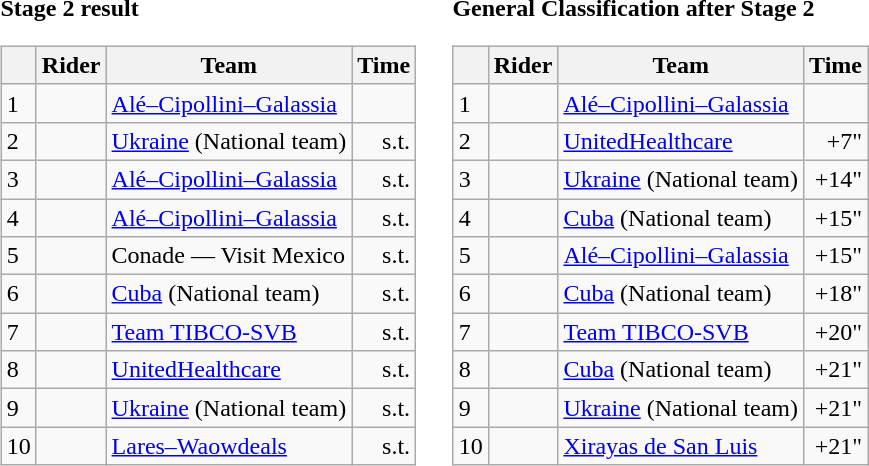<table>
<tr>
<td><strong>Stage 2 result</strong><br><table class="wikitable">
<tr>
<th></th>
<th>Rider</th>
<th>Team</th>
<th>Time</th>
</tr>
<tr>
<td>1</td>
<td></td>
<td><a href='#'>Alé–Cipollini–Galassia</a></td>
<td align="right"></td>
</tr>
<tr>
<td>2</td>
<td></td>
<td><a href='#'>Ukraine</a> (National team)</td>
<td align="right">s.t.</td>
</tr>
<tr>
<td>3</td>
<td></td>
<td><a href='#'>Alé–Cipollini–Galassia</a></td>
<td align="right">s.t.</td>
</tr>
<tr>
<td>4</td>
<td></td>
<td><a href='#'>Alé–Cipollini–Galassia</a></td>
<td align="right">s.t.</td>
</tr>
<tr>
<td>5</td>
<td></td>
<td>Conade — Visit Mexico</td>
<td align="right">s.t.</td>
</tr>
<tr>
<td>6</td>
<td></td>
<td><a href='#'>Cuba</a> (National team)</td>
<td align="right">s.t.</td>
</tr>
<tr>
<td>7</td>
<td></td>
<td><a href='#'>Team TIBCO-SVB</a></td>
<td align="right">s.t.</td>
</tr>
<tr>
<td>8</td>
<td> </td>
<td><a href='#'>UnitedHealthcare</a></td>
<td align="right">s.t.</td>
</tr>
<tr>
<td>9</td>
<td></td>
<td><a href='#'>Ukraine</a> (National team)</td>
<td align="right">s.t.</td>
</tr>
<tr>
<td>10</td>
<td></td>
<td><a href='#'>Lares–Waowdeals</a></td>
<td align="right">s.t.</td>
</tr>
</table>
</td>
<td></td>
<td><strong>General Classification after Stage 2</strong><br><table class="wikitable">
<tr>
<th></th>
<th>Rider</th>
<th>Team</th>
<th>Time</th>
</tr>
<tr>
<td>1</td>
<td> </td>
<td><a href='#'>Alé–Cipollini–Galassia</a></td>
<td align="right"></td>
</tr>
<tr>
<td>2</td>
<td></td>
<td><a href='#'>UnitedHealthcare</a></td>
<td align="right">+7"</td>
</tr>
<tr>
<td>3</td>
<td></td>
<td><a href='#'>Ukraine</a> (National team)</td>
<td align="right">+14"</td>
</tr>
<tr>
<td>4</td>
<td> </td>
<td><a href='#'>Cuba</a> (National team)</td>
<td align="right">+15"</td>
</tr>
<tr>
<td>5</td>
<td></td>
<td><a href='#'>Alé–Cipollini–Galassia</a></td>
<td align="right">+15"</td>
</tr>
<tr>
<td>6</td>
<td> </td>
<td><a href='#'>Cuba</a> (National team)</td>
<td align="right">+18"</td>
</tr>
<tr>
<td>7</td>
<td></td>
<td><a href='#'>Team TIBCO-SVB</a></td>
<td align="right">+20"</td>
</tr>
<tr>
<td>8</td>
<td></td>
<td><a href='#'>Cuba</a> (National team)</td>
<td align="right">+21"</td>
</tr>
<tr>
<td>9</td>
<td></td>
<td><a href='#'>Ukraine</a> (National team)</td>
<td align="right">+21"</td>
</tr>
<tr>
<td>10</td>
<td></td>
<td><a href='#'>Xirayas de San Luis</a></td>
<td align="right">+21"</td>
</tr>
</table>
</td>
</tr>
</table>
